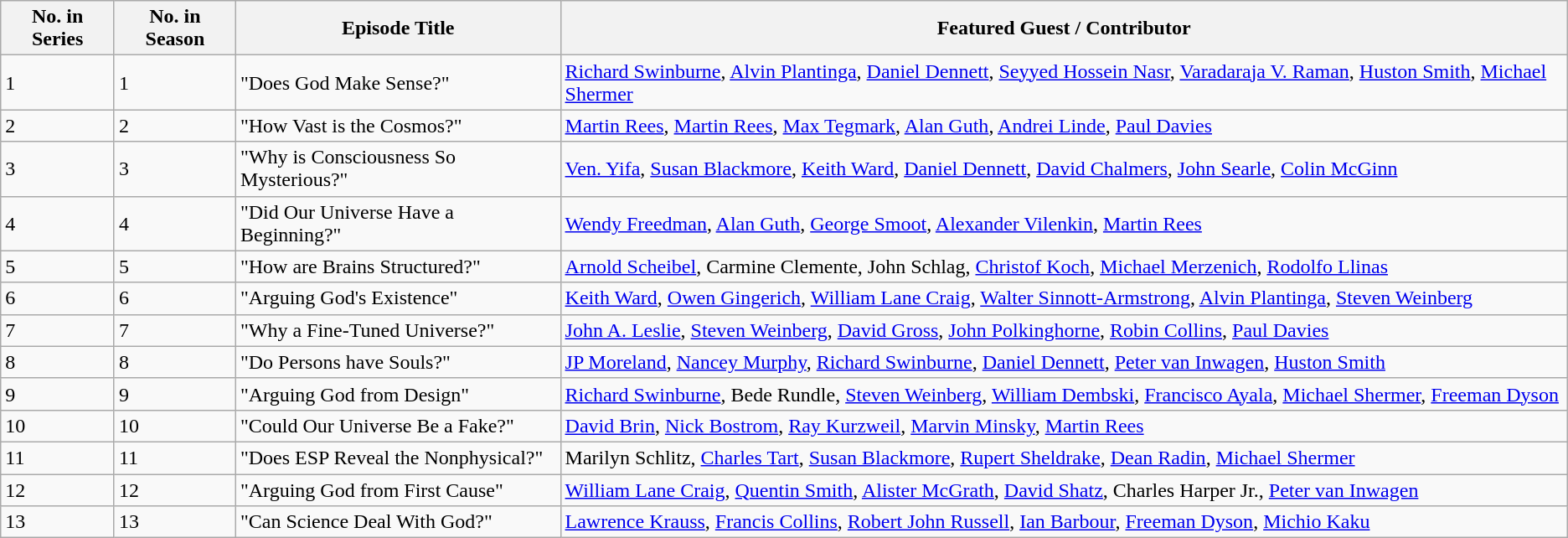<table class="wikitable">
<tr>
<th>No. in Series</th>
<th>No. in Season</th>
<th>Episode Title</th>
<th>Featured Guest / Contributor</th>
</tr>
<tr>
<td>1</td>
<td>1</td>
<td>"Does God Make Sense?"</td>
<td><a href='#'>Richard Swinburne</a>, <a href='#'>Alvin Plantinga</a>, <a href='#'>Daniel Dennett</a>, <a href='#'>Seyyed Hossein Nasr</a>, <a href='#'>Varadaraja V. Raman</a>, <a href='#'>Huston Smith</a>, <a href='#'>Michael Shermer</a></td>
</tr>
<tr>
<td>2</td>
<td>2</td>
<td>"How Vast is the Cosmos?"</td>
<td><a href='#'>Martin Rees</a>, <a href='#'>Martin Rees</a>, <a href='#'>Max Tegmark</a>, <a href='#'>Alan Guth</a>, <a href='#'>Andrei Linde</a>, <a href='#'>Paul Davies</a></td>
</tr>
<tr>
<td>3</td>
<td>3</td>
<td>"Why is Consciousness So Mysterious?"</td>
<td><a href='#'>Ven. Yifa</a>, <a href='#'>Susan Blackmore</a>, <a href='#'>Keith Ward</a>, <a href='#'>Daniel Dennett</a>, <a href='#'>David Chalmers</a>, <a href='#'>John Searle</a>, <a href='#'>Colin McGinn</a></td>
</tr>
<tr>
<td>4</td>
<td>4</td>
<td>"Did Our Universe Have a Beginning?"</td>
<td><a href='#'>Wendy Freedman</a>, <a href='#'>Alan Guth</a>, <a href='#'>George Smoot</a>, <a href='#'>Alexander Vilenkin</a>, <a href='#'>Martin Rees</a></td>
</tr>
<tr>
<td>5</td>
<td>5</td>
<td>"How are Brains Structured?"</td>
<td><a href='#'>Arnold Scheibel</a>, Carmine Clemente, John Schlag, <a href='#'>Christof Koch</a>, <a href='#'>Michael Merzenich</a>, <a href='#'>Rodolfo Llinas</a></td>
</tr>
<tr>
<td>6</td>
<td>6</td>
<td>"Arguing God's Existence"</td>
<td><a href='#'>Keith Ward</a>, <a href='#'>Owen Gingerich</a>, <a href='#'>William Lane Craig</a>, <a href='#'>Walter Sinnott-Armstrong</a>, <a href='#'>Alvin Plantinga</a>, <a href='#'>Steven Weinberg</a></td>
</tr>
<tr>
<td>7</td>
<td>7</td>
<td>"Why a Fine-Tuned Universe?"</td>
<td><a href='#'>John A. Leslie</a>, <a href='#'>Steven Weinberg</a>, <a href='#'>David Gross</a>, <a href='#'>John Polkinghorne</a>, <a href='#'>Robin Collins</a>, <a href='#'>Paul Davies</a></td>
</tr>
<tr>
<td>8</td>
<td>8</td>
<td>"Do Persons have Souls?"</td>
<td><a href='#'>JP Moreland</a>, <a href='#'>Nancey Murphy</a>, <a href='#'>Richard Swinburne</a>, <a href='#'>Daniel Dennett</a>, <a href='#'>Peter van Inwagen</a>, <a href='#'>Huston Smith</a></td>
</tr>
<tr>
<td>9</td>
<td>9</td>
<td>"Arguing God from Design"</td>
<td><a href='#'>Richard Swinburne</a>, Bede Rundle, <a href='#'>Steven Weinberg</a>, <a href='#'>William Dembski</a>, <a href='#'>Francisco Ayala</a>, <a href='#'>Michael Shermer</a>, <a href='#'>Freeman Dyson</a></td>
</tr>
<tr>
<td>10</td>
<td>10</td>
<td>"Could Our Universe Be a Fake?"</td>
<td><a href='#'>David Brin</a>, <a href='#'>Nick Bostrom</a>, <a href='#'>Ray Kurzweil</a>, <a href='#'>Marvin Minsky</a>, <a href='#'>Martin Rees</a></td>
</tr>
<tr>
<td>11</td>
<td>11</td>
<td>"Does ESP Reveal the Nonphysical?"</td>
<td>Marilyn Schlitz, <a href='#'>Charles Tart</a>, <a href='#'>Susan Blackmore</a>, <a href='#'>Rupert Sheldrake</a>, <a href='#'>Dean Radin</a>, <a href='#'>Michael Shermer</a></td>
</tr>
<tr>
<td>12</td>
<td>12</td>
<td>"Arguing God from First Cause"</td>
<td><a href='#'>William Lane Craig</a>, <a href='#'>Quentin Smith</a>, <a href='#'>Alister McGrath</a>, <a href='#'>David Shatz</a>, Charles Harper Jr., <a href='#'>Peter van Inwagen</a></td>
</tr>
<tr>
<td>13</td>
<td>13</td>
<td>"Can Science Deal With God?"</td>
<td><a href='#'>Lawrence Krauss</a>, <a href='#'>Francis Collins</a>, <a href='#'>Robert John Russell</a>, <a href='#'>Ian Barbour</a>, <a href='#'>Freeman Dyson</a>, <a href='#'>Michio Kaku</a></td>
</tr>
</table>
